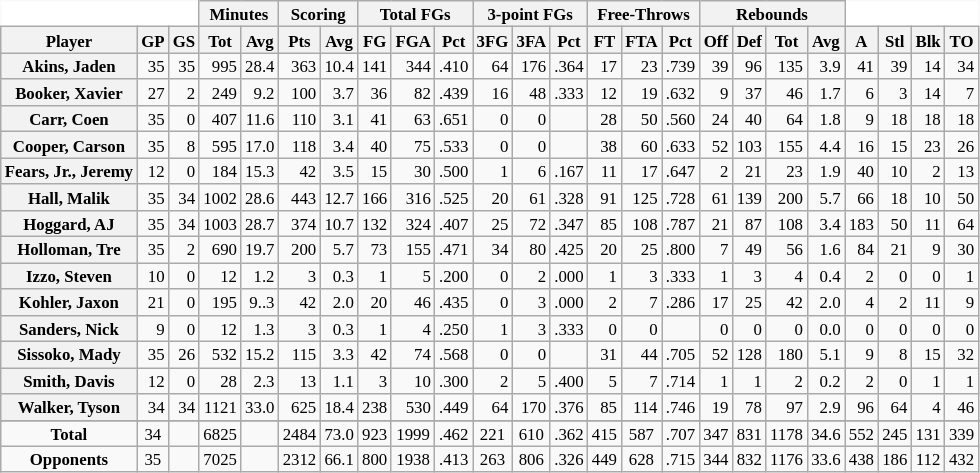<table class="wikitable sortable" style="font-size:70%;">
<tr>
<th colspan="3" style="border-top-style:hidden; border-left-style:hidden; background: white;"></th>
<th colspan="2" style=>Minutes</th>
<th colspan="2" style=>Scoring</th>
<th colspan="3" style=>Total FGs</th>
<th colspan="3" style=>3-point FGs</th>
<th colspan="3" style=>Free-Throws</th>
<th colspan="4" style=>Rebounds</th>
<th colspan="4" style="border-top-style:hidden; border-right-style:hidden; background: white;"></th>
</tr>
<tr>
<th scope="col" style=>Player</th>
<th scope="col" style=>GP</th>
<th scope="col" style=>GS</th>
<th scope="col" style=>Tot</th>
<th scope="col" style=>Avg</th>
<th scope="col" style=>Pts</th>
<th scope="col" style=>Avg</th>
<th scope="col" style=>FG</th>
<th scope="col" style=>FGA</th>
<th scope="col" style=>Pct</th>
<th scope="col" style=>3FG</th>
<th scope="col" style=>3FA</th>
<th scope="col" style=>Pct</th>
<th scope="col" style=>FT</th>
<th scope="col" style=>FTA</th>
<th scope="col" style=>Pct</th>
<th scope="col" style=>Off</th>
<th scope="col" style=>Def</th>
<th scope="col" style=>Tot</th>
<th scope="col" style=>Avg</th>
<th scope="col" style=>A</th>
<th scope="col" style=>Stl</th>
<th scope="col" style=>Blk</th>
<th scope="col" style=>TO</th>
</tr>
<tr>
<th style=white-space:nowrap>Akins, Jaden</th>
<td style="text-align:right;">35</td>
<td style="text-align:right;">35</td>
<td style="text-align:right;">995</td>
<td style="text-align:right;">28.4</td>
<td style="text-align:right;">363</td>
<td style="text-align:right;">10.4</td>
<td style="text-align:right;">141</td>
<td style="text-align:right;">344</td>
<td style="text-align:right;">.410</td>
<td style="text-align:right;">64</td>
<td style="text-align:right;">176</td>
<td style="text-align:right;">.364</td>
<td style="text-align:right;">17</td>
<td style="text-align:right;">23</td>
<td style="text-align:right;">.739</td>
<td style="text-align:right;">39</td>
<td style="text-align:right;">96</td>
<td style="text-align:right;">135</td>
<td style="text-align:right;">3.9</td>
<td style="text-align:right;">41</td>
<td style="text-align:right;">39</td>
<td style="text-align:right;">14</td>
<td style="text-align:right;">34</td>
</tr>
<tr>
<th style=white-space:nowrap>Booker, Xavier</th>
<td style="text-align:right;">27</td>
<td style="text-align:right;">2</td>
<td style="text-align:right;">249</td>
<td style="text-align:right;">9.2</td>
<td style="text-align:right;">100</td>
<td style="text-align:right;">3.7</td>
<td style="text-align:right;">36</td>
<td style="text-align:right;">82</td>
<td style="text-align:right;">.439</td>
<td style="text-align:right;">16</td>
<td style="text-align:right;">48</td>
<td style="text-align:right;">.333</td>
<td style="text-align:right;">12</td>
<td style="text-align:right;">19</td>
<td style="text-align:right;">.632</td>
<td style="text-align:right;">9</td>
<td style="text-align:right;">37</td>
<td style="text-align:right;">46</td>
<td style="text-align:right;">1.7</td>
<td style="text-align:right;">6</td>
<td style="text-align:right;">3</td>
<td style="text-align:right;">14</td>
<td style="text-align:right;">7</td>
</tr>
<tr>
<th style=white-space:nowrap>Carr, Coen</th>
<td style="text-align:right;">35</td>
<td style="text-align:right;">0</td>
<td style="text-align:right;">407</td>
<td style="text-align:right;">11.6</td>
<td style="text-align:right;">110</td>
<td style="text-align:right;">3.1</td>
<td style="text-align:right;">41</td>
<td style="text-align:right;">63</td>
<td style="text-align:right;">.651</td>
<td style="text-align:right;">0</td>
<td style="text-align:right;">0</td>
<td style="text-align:right;"></td>
<td style="text-align:right;">28</td>
<td style="text-align:right;">50</td>
<td style="text-align:right;">.560</td>
<td style="text-align:right;">24</td>
<td style="text-align:right;">40</td>
<td style="text-align:right;">64</td>
<td style="text-align:right;">1.8</td>
<td style="text-align:right;">9</td>
<td style="text-align:right;">18</td>
<td style="text-align:right;">18</td>
<td style="text-align:right;">18</td>
</tr>
<tr>
<th style=white-space:nowrap>Cooper, Carson</th>
<td style="text-align:right;">35</td>
<td style="text-align:right;">8</td>
<td style="text-align:right;">595</td>
<td style="text-align:right;">17.0</td>
<td style="text-align:right;">118</td>
<td style="text-align:right;">3.4</td>
<td style="text-align:right;">40</td>
<td style="text-align:right;">75</td>
<td style="text-align:right;">.533</td>
<td style="text-align:right;">0</td>
<td style="text-align:right;">0</td>
<td style="text-align:right;"></td>
<td style="text-align:right;">38</td>
<td style="text-align:right;">60</td>
<td style="text-align:right;">.633</td>
<td style="text-align:right;">52</td>
<td style="text-align:right;">103</td>
<td style="text-align:right;">155</td>
<td style="text-align:right;">4.4</td>
<td style="text-align:right;">16</td>
<td style="text-align:right;">15</td>
<td style="text-align:right;">23</td>
<td style="text-align:right;">26</td>
</tr>
<tr>
<th style=white-space:nowrap>Fears, Jr., Jeremy</th>
<td style="text-align:right;">12</td>
<td style="text-align:right;">0</td>
<td style="text-align:right;">184</td>
<td style="text-align:right;">15.3</td>
<td style="text-align:right;">42</td>
<td style="text-align:right;">3.5</td>
<td style="text-align:right;">15</td>
<td style="text-align:right;">30</td>
<td style="text-align:right;">.500</td>
<td style="text-align:right;">1</td>
<td style="text-align:right;">6</td>
<td style="text-align:right;">.167</td>
<td style="text-align:right;">11</td>
<td style="text-align:right;">17</td>
<td style="text-align:right;">.647</td>
<td style="text-align:right;">2</td>
<td style="text-align:right;">21</td>
<td style="text-align:right;">23</td>
<td style="text-align:right;">1.9</td>
<td style="text-align:right;">40</td>
<td style="text-align:right;">10</td>
<td style="text-align:right;">2</td>
<td style="text-align:right;">13</td>
</tr>
<tr>
<th style=white-space:nowrap>Hall, Malik</th>
<td style="text-align:right;">35</td>
<td style="text-align:right;">34</td>
<td style="text-align:right;">1002</td>
<td style="text-align:right;">28.6</td>
<td style="text-align:right;">443</td>
<td style="text-align:right;">12.7</td>
<td style="text-align:right;">166</td>
<td style="text-align:right;">316</td>
<td style="text-align:right;">.525</td>
<td style="text-align:right;">20</td>
<td style="text-align:right;">61</td>
<td style="text-align:right;">.328</td>
<td style="text-align:right;">91</td>
<td style="text-align:right;">125</td>
<td style="text-align:right;">.728</td>
<td style="text-align:right;">61</td>
<td style="text-align:right;">139</td>
<td style="text-align:right;">200</td>
<td style="text-align:right;">5.7</td>
<td style="text-align:right;">66</td>
<td style="text-align:right;">18</td>
<td style="text-align:right;">10</td>
<td style="text-align:right;">50</td>
</tr>
<tr>
<th style=white-space:nowrap>Hoggard, AJ</th>
<td style="text-align:right;">35</td>
<td style="text-align:right;">34</td>
<td style="text-align:right;">1003</td>
<td style="text-align:right;">28.7</td>
<td style="text-align:right;">374</td>
<td style="text-align:right;">10.7</td>
<td style="text-align:right;">132</td>
<td style="text-align:right;">324</td>
<td style="text-align:right;">.407</td>
<td style="text-align:right;">25</td>
<td style="text-align:right;">72</td>
<td style="text-align:right;">.347</td>
<td style="text-align:right;">85</td>
<td style="text-align:right;">108</td>
<td style="text-align:right;">.787</td>
<td style="text-align:right;">21</td>
<td style="text-align:right;">87</td>
<td style="text-align:right;">108</td>
<td style="text-align:right;">3.4</td>
<td style="text-align:right;">183</td>
<td style="text-align:right;">50</td>
<td style="text-align:right;">11</td>
<td style="text-align:right;">64</td>
</tr>
<tr>
<th style=white-space:nowrap>Holloman, Tre</th>
<td style="text-align:right;">35</td>
<td style="text-align:right;">2</td>
<td style="text-align:right;">690</td>
<td style="text-align:right;">19.7</td>
<td style="text-align:right;">200</td>
<td style="text-align:right;">5.7</td>
<td style="text-align:right;">73</td>
<td style="text-align:right;">155</td>
<td style="text-align:right;">.471</td>
<td style="text-align:right;">34</td>
<td style="text-align:right;">80</td>
<td style="text-align:right;">.425</td>
<td style="text-align:right;">20</td>
<td style="text-align:right;">25</td>
<td style="text-align:right;">.800</td>
<td style="text-align:right;">7</td>
<td style="text-align:right;">49</td>
<td style="text-align:right;">56</td>
<td style="text-align:right;">1.6</td>
<td style="text-align:right;">84</td>
<td style="text-align:right;">21</td>
<td style="text-align:right;">9</td>
<td style="text-align:right;">30</td>
</tr>
<tr>
<th style=white-space:nowrap>Izzo, Steven</th>
<td style="text-align:right;">10</td>
<td style="text-align:right;">0</td>
<td style="text-align:right;">12</td>
<td style="text-align:right;">1.2</td>
<td style="text-align:right;">3</td>
<td style="text-align:right;">0.3</td>
<td style="text-align:right;">1</td>
<td style="text-align:right;">5</td>
<td style="text-align:right;">.200</td>
<td style="text-align:right;">0</td>
<td style="text-align:right;">2</td>
<td style="text-align:right;">.000</td>
<td style="text-align:right;">1</td>
<td style="text-align:right;">3</td>
<td style="text-align:right;">.333</td>
<td style="text-align:right;">1</td>
<td style="text-align:right;">3</td>
<td style="text-align:right;">4</td>
<td style="text-align:right;">0.4</td>
<td style="text-align:right;">2</td>
<td style="text-align:right;">0</td>
<td style="text-align:right;">0</td>
<td style="text-align:right;">1</td>
</tr>
<tr>
<th style=white-space:nowrap>Kohler, Jaxon</th>
<td style="text-align:right;">21</td>
<td style="text-align:right;">0</td>
<td style="text-align:right;">195</td>
<td style="text-align:right;">9..3</td>
<td style="text-align:right;">42</td>
<td style="text-align:right;">2.0</td>
<td style="text-align:right;">20</td>
<td style="text-align:right;">46</td>
<td style="text-align:right;">.435</td>
<td style="text-align:right;">0</td>
<td style="text-align:right;">3</td>
<td style="text-align:right;">.000</td>
<td style="text-align:right;">2</td>
<td style="text-align:right;">7</td>
<td style="text-align:right;">.286</td>
<td style="text-align:right;">17</td>
<td style="text-align:right;">25</td>
<td style="text-align:right;">42</td>
<td style="text-align:right;">2.0</td>
<td style="text-align:right;">4</td>
<td style="text-align:right;">2</td>
<td style="text-align:right;">11</td>
<td style="text-align:right;">9</td>
</tr>
<tr>
<th style=white-space:nowrap>Sanders, Nick</th>
<td style="text-align:right;">9</td>
<td style="text-align:right;">0</td>
<td style="text-align:right;">12</td>
<td style="text-align:right;">1.3</td>
<td style="text-align:right;">3</td>
<td style="text-align:right;">0.3</td>
<td style="text-align:right;">1</td>
<td style="text-align:right;">4</td>
<td style="text-align:right;">.250</td>
<td style="text-align:right;">1</td>
<td style="text-align:right;">3</td>
<td style="text-align:right;">.333</td>
<td style="text-align:right;">0</td>
<td style="text-align:right;">0</td>
<td style="text-align:right;"></td>
<td style="text-align:right;">0</td>
<td style="text-align:right;">0</td>
<td style="text-align:right;">0</td>
<td style="text-align:right;">0.0</td>
<td style="text-align:right;">0</td>
<td style="text-align:right;">0</td>
<td style="text-align:right;">0</td>
<td style="text-align:right;">0</td>
</tr>
<tr>
<th style=white-space:nowrap>Sissoko, Mady</th>
<td style="text-align:right;">35</td>
<td style="text-align:right;">26</td>
<td style="text-align:right;">532</td>
<td style="text-align:right;">15.2</td>
<td style="text-align:right;">115</td>
<td style="text-align:right;">3.3</td>
<td style="text-align:right;">42</td>
<td style="text-align:right;">74</td>
<td style="text-align:right;">.568</td>
<td style="text-align:right;">0</td>
<td style="text-align:right;">0</td>
<td style="text-align:right;"></td>
<td style="text-align:right;">31</td>
<td style="text-align:right;">44</td>
<td style="text-align:right;">.705</td>
<td style="text-align:right;">52</td>
<td style="text-align:right;">128</td>
<td style="text-align:right;">180</td>
<td style="text-align:right;">5.1</td>
<td style="text-align:right;">9</td>
<td style="text-align:right;">8</td>
<td style="text-align:right;">15</td>
<td style="text-align:right;">32</td>
</tr>
<tr>
<th style=white-space:nowrap>Smith, Davis</th>
<td style="text-align:right;">12</td>
<td style="text-align:right;">0</td>
<td style="text-align:right;">28</td>
<td style="text-align:right;">2.3</td>
<td style="text-align:right;">13</td>
<td style="text-align:right;">1.1</td>
<td style="text-align:right;">3</td>
<td style="text-align:right;">10</td>
<td style="text-align:right;">.300</td>
<td style="text-align:right;">2</td>
<td style="text-align:right;">5</td>
<td style="text-align:right;">.400</td>
<td style="text-align:right;">5</td>
<td style="text-align:right;">7</td>
<td style="text-align:right;">.714</td>
<td style="text-align:right;">1</td>
<td style="text-align:right;">1</td>
<td style="text-align:right;">2</td>
<td style="text-align:right;">0.2</td>
<td style="text-align:right;">2</td>
<td style="text-align:right;">0</td>
<td style="text-align:right;">1</td>
<td style="text-align:right;">1</td>
</tr>
<tr>
<th style=white-space:nowrap>Walker, Tyson</th>
<td style="text-align:right;">34</td>
<td style="text-align:right;">34</td>
<td style="text-align:right;">1121</td>
<td style="text-align:right;">33.0</td>
<td style="text-align:right;">625</td>
<td style="text-align:right;">18.4</td>
<td style="text-align:right;">238</td>
<td style="text-align:right;">530</td>
<td style="text-align:right;">.449</td>
<td style="text-align:right;">64</td>
<td style="text-align:right;">170</td>
<td style="text-align:right;">.376</td>
<td style="text-align:right;">85</td>
<td style="text-align:right;">114</td>
<td style="text-align:right;">.746</td>
<td style="text-align:right;">19</td>
<td style="text-align:right;">78</td>
<td style="text-align:right;">97</td>
<td style="text-align:right;">2.9</td>
<td style="text-align:right;">96</td>
<td style="text-align:right;">64</td>
<td style="text-align:right;">4</td>
<td style="text-align:right;">46</td>
</tr>
<tr>
</tr>
<tr class="sortbottom" style=>
<td align="center" style=><strong>Total</strong></td>
<td align="center" style=>34</td>
<td align="center" style=></td>
<td align="center" style=>6825</td>
<td align="center" style=></td>
<td align="center" style=>2484</td>
<td align="center" style=>73.0</td>
<td align="center" style=>923</td>
<td align="center" style=>1999</td>
<td align="center" style=>.462</td>
<td align="center" style=>221</td>
<td align="center" style=>610</td>
<td align="center" style=>.362</td>
<td align="center" style=>415</td>
<td align="center" style=>587</td>
<td align="center" style=>.707</td>
<td align="center" style=>347</td>
<td align="center" style=>831</td>
<td align="center" style=>1178</td>
<td align="center" style=>34.6</td>
<td align="center" style=>552</td>
<td align="center" style=>245</td>
<td align="center" style=>131</td>
<td align="center" style=>339</td>
</tr>
<tr class="sortbottom" style="text-align:center;">
<td><strong>Opponents</strong></td>
<td>35</td>
<td style="text-align:center;"></td>
<td>7025</td>
<td style="text-align:center;"></td>
<td>2312</td>
<td>66.1</td>
<td>800</td>
<td>1938</td>
<td>.413</td>
<td>263</td>
<td>806</td>
<td>.326</td>
<td>449</td>
<td>628</td>
<td>.715</td>
<td>344</td>
<td>832</td>
<td>1176</td>
<td>33.6</td>
<td>438</td>
<td>186</td>
<td>112</td>
<td>432</td>
</tr>
</table>
